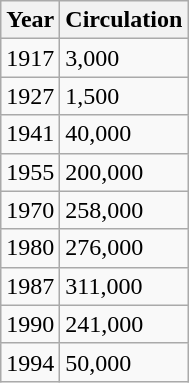<table class="wikitable floatright">
<tr>
<th>Year</th>
<th>Circulation</th>
</tr>
<tr>
<td>1917</td>
<td>3,000</td>
</tr>
<tr>
<td>1927</td>
<td>1,500</td>
</tr>
<tr>
<td>1941</td>
<td>40,000</td>
</tr>
<tr>
<td>1955</td>
<td>200,000</td>
</tr>
<tr>
<td>1970</td>
<td>258,000</td>
</tr>
<tr>
<td>1980</td>
<td>276,000</td>
</tr>
<tr>
<td>1987</td>
<td>311,000</td>
</tr>
<tr>
<td>1990</td>
<td>241,000</td>
</tr>
<tr>
<td>1994</td>
<td>50,000</td>
</tr>
</table>
